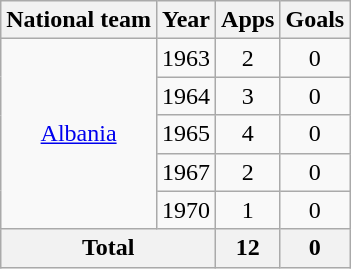<table class=wikitable style="text-align: center;">
<tr>
<th>National team</th>
<th>Year</th>
<th>Apps</th>
<th>Goals</th>
</tr>
<tr>
<td rowspan=5><a href='#'>Albania</a></td>
<td>1963</td>
<td>2</td>
<td>0</td>
</tr>
<tr>
<td>1964</td>
<td>3</td>
<td>0</td>
</tr>
<tr>
<td>1965</td>
<td>4</td>
<td>0</td>
</tr>
<tr>
<td>1967</td>
<td>2</td>
<td>0</td>
</tr>
<tr>
<td>1970</td>
<td>1</td>
<td>0</td>
</tr>
<tr>
<th colspan=2>Total</th>
<th>12</th>
<th>0</th>
</tr>
</table>
